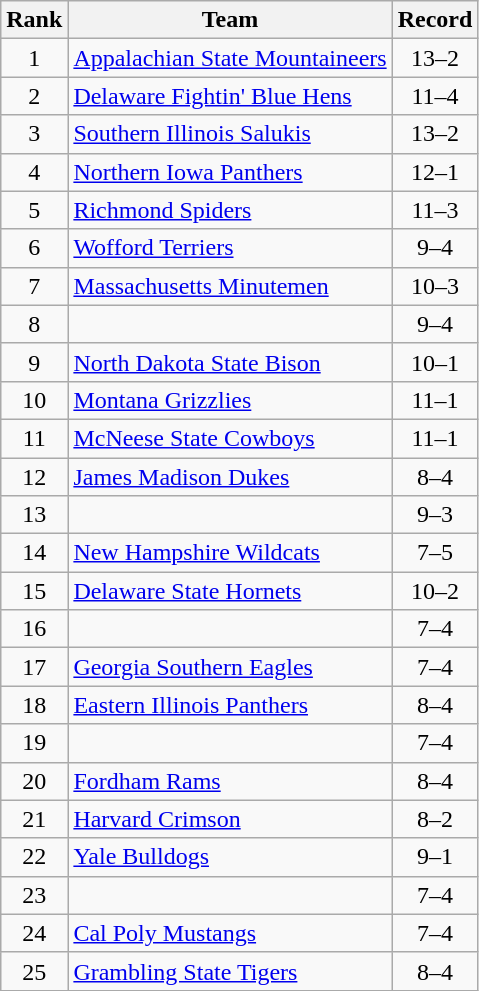<table class="wikitable">
<tr>
<th>Rank</th>
<th>Team</th>
<th>Record</th>
</tr>
<tr>
<td align="center">1</td>
<td><a href='#'>Appalachian State Mountaineers</a></td>
<td align="center">13–2</td>
</tr>
<tr>
<td align="center">2</td>
<td><a href='#'>Delaware Fightin' Blue Hens</a></td>
<td align="center">11–4</td>
</tr>
<tr>
<td align="center">3</td>
<td><a href='#'>Southern Illinois Salukis</a></td>
<td align="center">13–2</td>
</tr>
<tr>
<td align="center">4</td>
<td><a href='#'>Northern Iowa Panthers</a></td>
<td align="center">12–1</td>
</tr>
<tr>
<td align="center">5</td>
<td><a href='#'>Richmond Spiders</a></td>
<td align="center">11–3</td>
</tr>
<tr>
<td align="center">6</td>
<td><a href='#'>Wofford Terriers</a></td>
<td align="center">9–4</td>
</tr>
<tr>
<td align="center">7</td>
<td><a href='#'>Massachusetts Minutemen</a></td>
<td align="center">10–3</td>
</tr>
<tr>
<td align="center">8</td>
<td></td>
<td align="center">9–4</td>
</tr>
<tr>
<td align="center">9</td>
<td><a href='#'>North Dakota State Bison</a></td>
<td align="center">10–1</td>
</tr>
<tr>
<td align="center">10</td>
<td><a href='#'>Montana Grizzlies</a></td>
<td align="center">11–1</td>
</tr>
<tr>
<td align="center">11</td>
<td><a href='#'>McNeese State Cowboys</a></td>
<td align="center">11–1</td>
</tr>
<tr>
<td align="center">12</td>
<td><a href='#'>James Madison Dukes</a></td>
<td align="center">8–4</td>
</tr>
<tr>
<td align="center">13</td>
<td></td>
<td align="center">9–3</td>
</tr>
<tr>
<td align="center">14</td>
<td><a href='#'>New Hampshire Wildcats</a></td>
<td align="center">7–5</td>
</tr>
<tr>
<td align="center">15</td>
<td><a href='#'>Delaware State Hornets</a></td>
<td align="center">10–2</td>
</tr>
<tr>
<td align="center">16</td>
<td></td>
<td align="center">7–4</td>
</tr>
<tr>
<td align="center">17</td>
<td><a href='#'>Georgia Southern Eagles</a></td>
<td align="center">7–4</td>
</tr>
<tr>
<td align="center">18</td>
<td><a href='#'>Eastern Illinois Panthers</a></td>
<td align="center">8–4</td>
</tr>
<tr>
<td align="center">19</td>
<td></td>
<td align="center">7–4</td>
</tr>
<tr>
<td align="center">20</td>
<td><a href='#'>Fordham Rams</a></td>
<td align="center">8–4</td>
</tr>
<tr>
<td align="center">21</td>
<td><a href='#'>Harvard Crimson</a></td>
<td align="center">8–2</td>
</tr>
<tr>
<td align="center">22</td>
<td><a href='#'>Yale Bulldogs</a></td>
<td align="center">9–1</td>
</tr>
<tr>
<td align="center">23</td>
<td></td>
<td align="center">7–4</td>
</tr>
<tr>
<td align="center">24</td>
<td><a href='#'>Cal Poly Mustangs</a></td>
<td align="center">7–4</td>
</tr>
<tr>
<td align="center">25</td>
<td><a href='#'>Grambling State Tigers</a></td>
<td align="center">8–4</td>
</tr>
</table>
